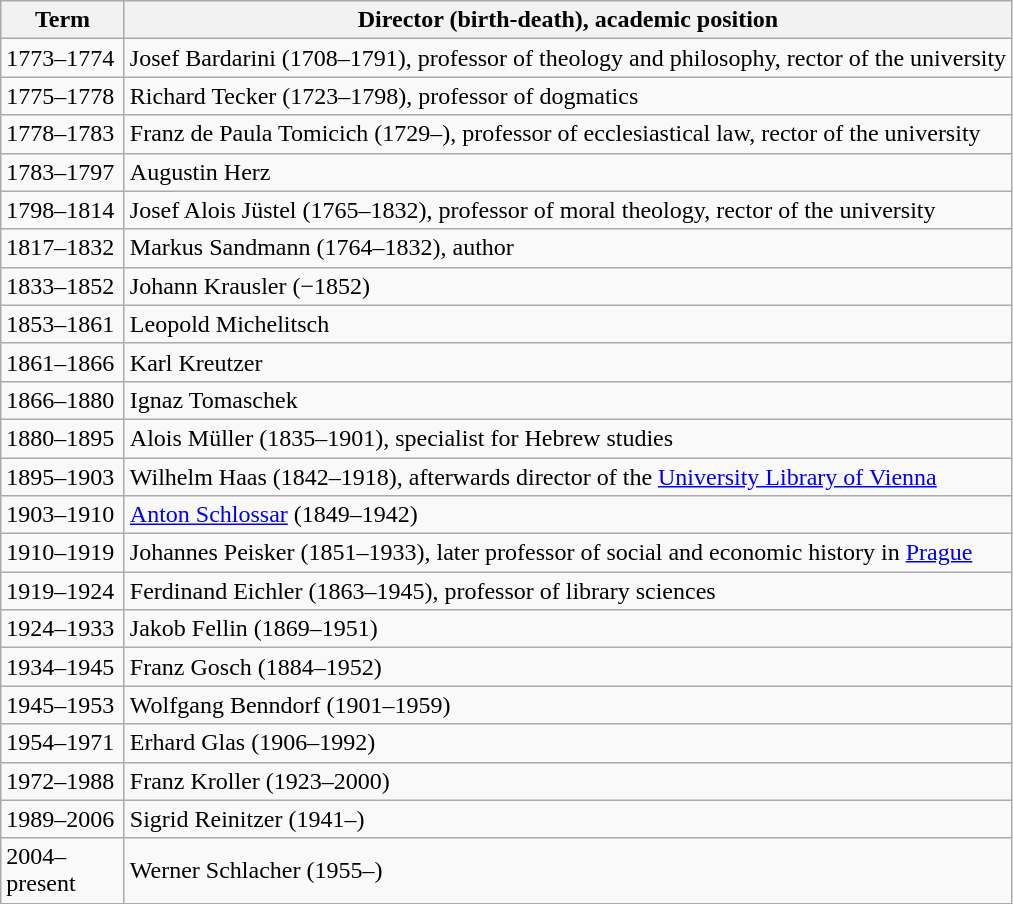<table class="wikitable sortable">
<tr>
<th style="width:75px;">Term</th>
<th>Director (birth-death), academic position</th>
</tr>
<tr>
<td>1773–1774</td>
<td>Josef Bardarini (1708–1791), professor of theology and philosophy, rector of the university</td>
</tr>
<tr>
<td>1775–1778</td>
<td>Richard Tecker (1723–1798), professor of dogmatics</td>
</tr>
<tr>
<td>1778–1783</td>
<td>Franz de Paula Tomicich (1729–), professor of ecclesiastical law, rector of the university</td>
</tr>
<tr>
<td>1783–1797</td>
<td>Augustin Herz</td>
</tr>
<tr>
<td>1798–1814</td>
<td>Josef Alois Jüstel (1765–1832), professor of moral theology, rector of the university</td>
</tr>
<tr>
<td>1817–1832</td>
<td>Markus Sandmann (1764–1832), author</td>
</tr>
<tr>
<td>1833–1852</td>
<td>Johann Krausler (−1852)</td>
</tr>
<tr>
<td>1853–1861</td>
<td>Leopold Michelitsch</td>
</tr>
<tr>
<td>1861–1866</td>
<td>Karl Kreutzer</td>
</tr>
<tr>
<td>1866–1880</td>
<td>Ignaz Tomaschek</td>
</tr>
<tr>
<td>1880–1895</td>
<td>Alois Müller (1835–1901), specialist for Hebrew studies</td>
</tr>
<tr>
<td>1895–1903</td>
<td>Wilhelm Haas (1842–1918), afterwards director of the <a href='#'>University Library of Vienna</a></td>
</tr>
<tr>
<td>1903–1910</td>
<td><a href='#'>Anton Schlossar</a> (1849–1942)</td>
</tr>
<tr>
<td>1910–1919</td>
<td>Johannes Peisker (1851–1933), later professor of social and economic history in <a href='#'>Prague</a>  </td>
</tr>
<tr>
<td>1919–1924</td>
<td>Ferdinand Eichler (1863–1945), professor of library sciences</td>
</tr>
<tr>
<td>1924–1933</td>
<td>Jakob Fellin (1869–1951)</td>
</tr>
<tr>
<td>1934–1945</td>
<td>Franz Gosch (1884–1952)</td>
</tr>
<tr>
<td>1945–1953</td>
<td>Wolfgang Benndorf (1901–1959)</td>
</tr>
<tr>
<td>1954–1971</td>
<td>Erhard Glas (1906–1992)</td>
</tr>
<tr>
<td>1972–1988</td>
<td>Franz Kroller (1923–2000)</td>
</tr>
<tr>
<td>1989–2006</td>
<td>Sigrid Reinitzer (1941–)</td>
</tr>
<tr>
<td>2004–present</td>
<td>Werner Schlacher (1955–)</td>
</tr>
</table>
